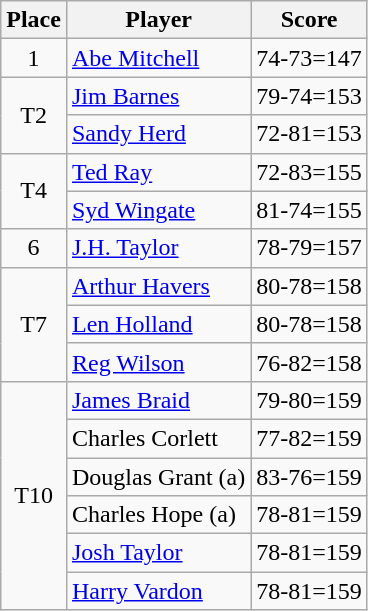<table class=wikitable>
<tr>
<th>Place</th>
<th>Player</th>
<th>Score</th>
</tr>
<tr>
<td align=center>1</td>
<td> <a href='#'>Abe Mitchell</a></td>
<td>74-73=147</td>
</tr>
<tr>
<td rowspan=2 align=center>T2</td>
<td> <a href='#'>Jim Barnes</a> </td>
<td>79-74=153</td>
</tr>
<tr>
<td> <a href='#'>Sandy Herd</a></td>
<td>72-81=153</td>
</tr>
<tr>
<td rowspan=2 align=center>T4</td>
<td> <a href='#'>Ted Ray</a></td>
<td>72-83=155</td>
</tr>
<tr>
<td> <a href='#'>Syd Wingate</a></td>
<td>81-74=155</td>
</tr>
<tr>
<td align=center>6</td>
<td> <a href='#'>J.H. Taylor</a></td>
<td>78-79=157</td>
</tr>
<tr>
<td rowspan=3 align=center>T7</td>
<td> <a href='#'>Arthur Havers</a></td>
<td>80-78=158</td>
</tr>
<tr>
<td> <a href='#'>Len Holland</a></td>
<td>80-78=158</td>
</tr>
<tr>
<td> <a href='#'>Reg Wilson</a></td>
<td>76-82=158</td>
</tr>
<tr>
<td rowspan=6 align=center>T10</td>
<td> <a href='#'>James Braid</a></td>
<td>79-80=159</td>
</tr>
<tr>
<td> Charles Corlett</td>
<td>77-82=159</td>
</tr>
<tr>
<td> Douglas Grant (a)</td>
<td>83-76=159</td>
</tr>
<tr>
<td> Charles Hope (a)</td>
<td>78-81=159</td>
</tr>
<tr>
<td> <a href='#'>Josh Taylor</a></td>
<td>78-81=159</td>
</tr>
<tr>
<td> <a href='#'>Harry Vardon</a></td>
<td>78-81=159</td>
</tr>
</table>
